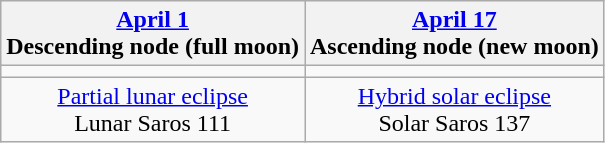<table class="wikitable">
<tr>
<th><a href='#'>April 1</a><br>Descending node (full moon)</th>
<th><a href='#'>April 17</a><br>Ascending node (new moon)</th>
</tr>
<tr>
<td></td>
<td></td>
</tr>
<tr align=center>
<td><a href='#'>Partial lunar eclipse</a><br>Lunar Saros 111</td>
<td><a href='#'>Hybrid solar eclipse</a><br>Solar Saros 137</td>
</tr>
</table>
